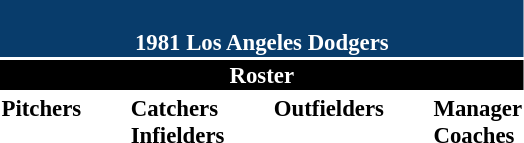<table class="toccolours" style="font-size: 95%;">
<tr>
<th colspan="10" style="background-color: #083c6b; color: #FFFFFF; text-align: center;"><br>1981 Los Angeles Dodgers</th>
</tr>
<tr>
<td colspan="74" style="background-color: black; color: #FFFFFF; text-align: center;"><strong>Roster</strong></td>
</tr>
<tr>
<td style="vertical-align:top"><strong>Pitchers</strong><br>
 
 
 
      
 
 
 
    
 
 
 
</td>
<td width="25px"></td>
<td style="vertical-align:top"><strong>Catchers</strong><br>


<strong>Infielders</strong>










</td>
<td width="25px"></td>
<td style="vertical-align:top"><strong>Outfielders</strong><br>








</td>
<td width="25px"></td>
<td style="vertical-align:top"><strong>Manager</strong><br>
<strong>Coaches</strong>




</td>
</tr>
</table>
